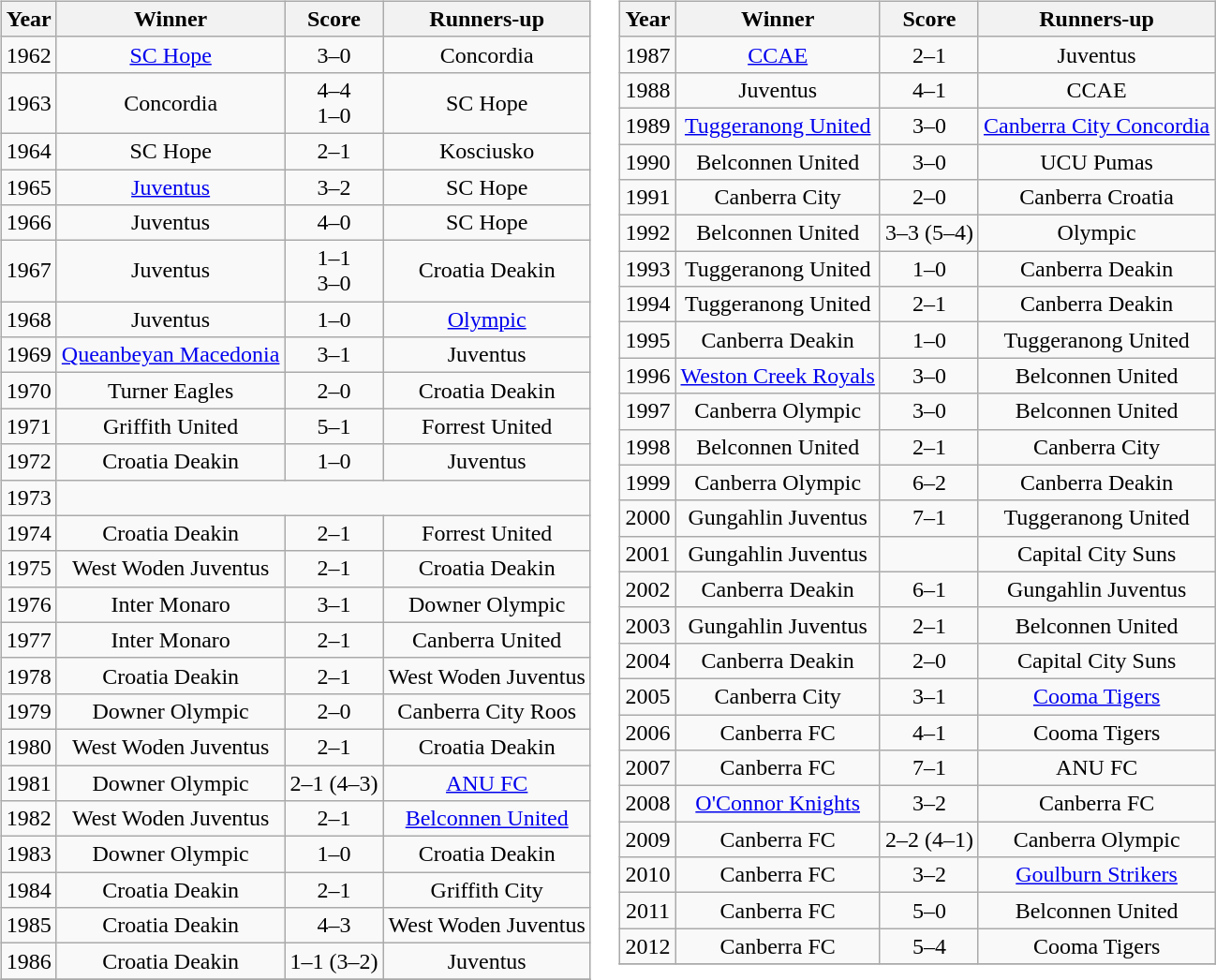<table>
<tr valign=top>
<td><br><table class="wikitable" style="text-align:center">
<tr>
<th>Year</th>
<th>Winner</th>
<th>Score</th>
<th>Runners-up</th>
</tr>
<tr>
<td>1962</td>
<td><a href='#'>SC Hope</a></td>
<td>3–0</td>
<td>Concordia</td>
</tr>
<tr>
<td>1963</td>
<td>Concordia</td>
<td>4–4 <br> 1–0</td>
<td>SC Hope</td>
</tr>
<tr>
<td>1964</td>
<td>SC Hope</td>
<td>2–1</td>
<td>Kosciusko</td>
</tr>
<tr>
<td>1965</td>
<td><a href='#'>Juventus</a></td>
<td>3–2</td>
<td>SC Hope</td>
</tr>
<tr>
<td>1966</td>
<td>Juventus</td>
<td>4–0</td>
<td>SC Hope</td>
</tr>
<tr>
<td>1967</td>
<td>Juventus</td>
<td>1–1 <br> 3–0</td>
<td>Croatia Deakin</td>
</tr>
<tr>
<td>1968</td>
<td>Juventus</td>
<td>1–0</td>
<td><a href='#'>Olympic</a></td>
</tr>
<tr>
<td>1969</td>
<td><a href='#'>Queanbeyan Macedonia</a></td>
<td>3–1 </td>
<td>Juventus</td>
</tr>
<tr>
<td>1970</td>
<td>Turner Eagles</td>
<td>2–0</td>
<td>Croatia Deakin</td>
</tr>
<tr>
<td>1971</td>
<td>Griffith United</td>
<td>5–1</td>
<td>Forrest United</td>
</tr>
<tr>
<td>1972</td>
<td>Croatia Deakin</td>
<td>1–0</td>
<td>Juventus</td>
</tr>
<tr>
<td>1973</td>
<td colspan=3><em></em></td>
</tr>
<tr>
<td>1974</td>
<td>Croatia Deakin</td>
<td>2–1 </td>
<td>Forrest United</td>
</tr>
<tr>
<td>1975</td>
<td>West Woden Juventus</td>
<td>2–1</td>
<td>Croatia Deakin</td>
</tr>
<tr>
<td>1976</td>
<td>Inter Monaro</td>
<td>3–1</td>
<td>Downer Olympic</td>
</tr>
<tr>
<td>1977</td>
<td>Inter Monaro</td>
<td>2–1</td>
<td>Canberra United</td>
</tr>
<tr>
<td>1978</td>
<td>Croatia Deakin</td>
<td>2–1</td>
<td>West Woden Juventus</td>
</tr>
<tr>
<td>1979</td>
<td>Downer Olympic</td>
<td>2–0</td>
<td>Canberra City Roos</td>
</tr>
<tr>
<td>1980</td>
<td>West Woden Juventus</td>
<td>2–1</td>
<td>Croatia Deakin</td>
</tr>
<tr>
<td>1981</td>
<td>Downer Olympic</td>
<td>2–1 (4–3)</td>
<td><a href='#'>ANU FC</a></td>
</tr>
<tr>
<td>1982</td>
<td>West Woden Juventus</td>
<td>2–1 </td>
<td><a href='#'>Belconnen United</a></td>
</tr>
<tr>
<td>1983</td>
<td>Downer Olympic</td>
<td>1–0</td>
<td>Croatia Deakin</td>
</tr>
<tr>
<td>1984</td>
<td>Croatia Deakin</td>
<td>2–1</td>
<td>Griffith City</td>
</tr>
<tr>
<td>1985</td>
<td>Croatia Deakin</td>
<td>4–3 </td>
<td>West Woden Juventus</td>
</tr>
<tr>
<td>1986</td>
<td>Croatia Deakin</td>
<td>1–1 (3–2)</td>
<td>Juventus</td>
</tr>
<tr>
</tr>
</table>
</td>
<td><br><table class="wikitable" style="text-align:center">
<tr>
<th>Year</th>
<th>Winner</th>
<th>Score</th>
<th>Runners-up</th>
</tr>
<tr>
<td>1987</td>
<td><a href='#'>CCAE</a></td>
<td>2–1 </td>
<td>Juventus</td>
</tr>
<tr>
<td>1988</td>
<td>Juventus</td>
<td>4–1</td>
<td>CCAE</td>
</tr>
<tr>
<td>1989</td>
<td><a href='#'>Tuggeranong United</a></td>
<td>3–0</td>
<td><a href='#'>Canberra City Concordia</a></td>
</tr>
<tr>
<td>1990</td>
<td>Belconnen United</td>
<td>3–0</td>
<td>UCU Pumas</td>
</tr>
<tr>
<td>1991</td>
<td>Canberra City</td>
<td>2–0</td>
<td>Canberra Croatia</td>
</tr>
<tr>
<td>1992</td>
<td>Belconnen United</td>
<td>3–3 (5–4)</td>
<td>Olympic</td>
</tr>
<tr>
<td>1993</td>
<td>Tuggeranong United</td>
<td>1–0</td>
<td>Canberra Deakin</td>
</tr>
<tr>
<td>1994</td>
<td>Tuggeranong United</td>
<td>2–1</td>
<td>Canberra Deakin</td>
</tr>
<tr>
<td>1995</td>
<td>Canberra Deakin</td>
<td>1–0</td>
<td>Tuggeranong United</td>
</tr>
<tr>
<td>1996</td>
<td><a href='#'>Weston Creek Royals</a></td>
<td>3–0</td>
<td>Belconnen United</td>
</tr>
<tr>
<td>1997</td>
<td>Canberra Olympic</td>
<td>3–0</td>
<td>Belconnen United</td>
</tr>
<tr>
<td>1998</td>
<td>Belconnen United</td>
<td>2–1</td>
<td>Canberra City</td>
</tr>
<tr>
<td>1999</td>
<td>Canberra Olympic</td>
<td>6–2</td>
<td>Canberra Deakin</td>
</tr>
<tr>
<td>2000</td>
<td>Gungahlin Juventus</td>
<td>7–1</td>
<td>Tuggeranong United</td>
</tr>
<tr>
<td>2001</td>
<td>Gungahlin Juventus</td>
<td><em></em></td>
<td>Capital City Suns</td>
</tr>
<tr>
<td>2002</td>
<td>Canberra Deakin</td>
<td>6–1</td>
<td>Gungahlin Juventus</td>
</tr>
<tr>
<td>2003</td>
<td>Gungahlin Juventus</td>
<td>2–1</td>
<td>Belconnen United</td>
</tr>
<tr>
<td>2004</td>
<td>Canberra Deakin</td>
<td>2–0</td>
<td>Capital City Suns</td>
</tr>
<tr>
<td>2005</td>
<td>Canberra City</td>
<td>3–1</td>
<td><a href='#'>Cooma Tigers</a></td>
</tr>
<tr>
<td>2006</td>
<td>Canberra FC</td>
<td>4–1</td>
<td>Cooma Tigers</td>
</tr>
<tr>
<td>2007</td>
<td>Canberra FC</td>
<td>7–1</td>
<td>ANU FC</td>
</tr>
<tr>
<td>2008</td>
<td><a href='#'>O'Connor Knights</a></td>
<td>3–2</td>
<td>Canberra FC</td>
</tr>
<tr>
<td>2009</td>
<td>Canberra FC</td>
<td>2–2 (4–1)</td>
<td>Canberra Olympic</td>
</tr>
<tr>
<td>2010</td>
<td>Canberra FC</td>
<td>3–2</td>
<td><a href='#'>Goulburn Strikers</a></td>
</tr>
<tr>
<td>2011</td>
<td>Canberra FC</td>
<td>5–0</td>
<td>Belconnen United</td>
</tr>
<tr>
<td>2012</td>
<td>Canberra FC</td>
<td>5–4 </td>
<td>Cooma Tigers</td>
</tr>
<tr>
</tr>
</table>
</td>
</tr>
</table>
